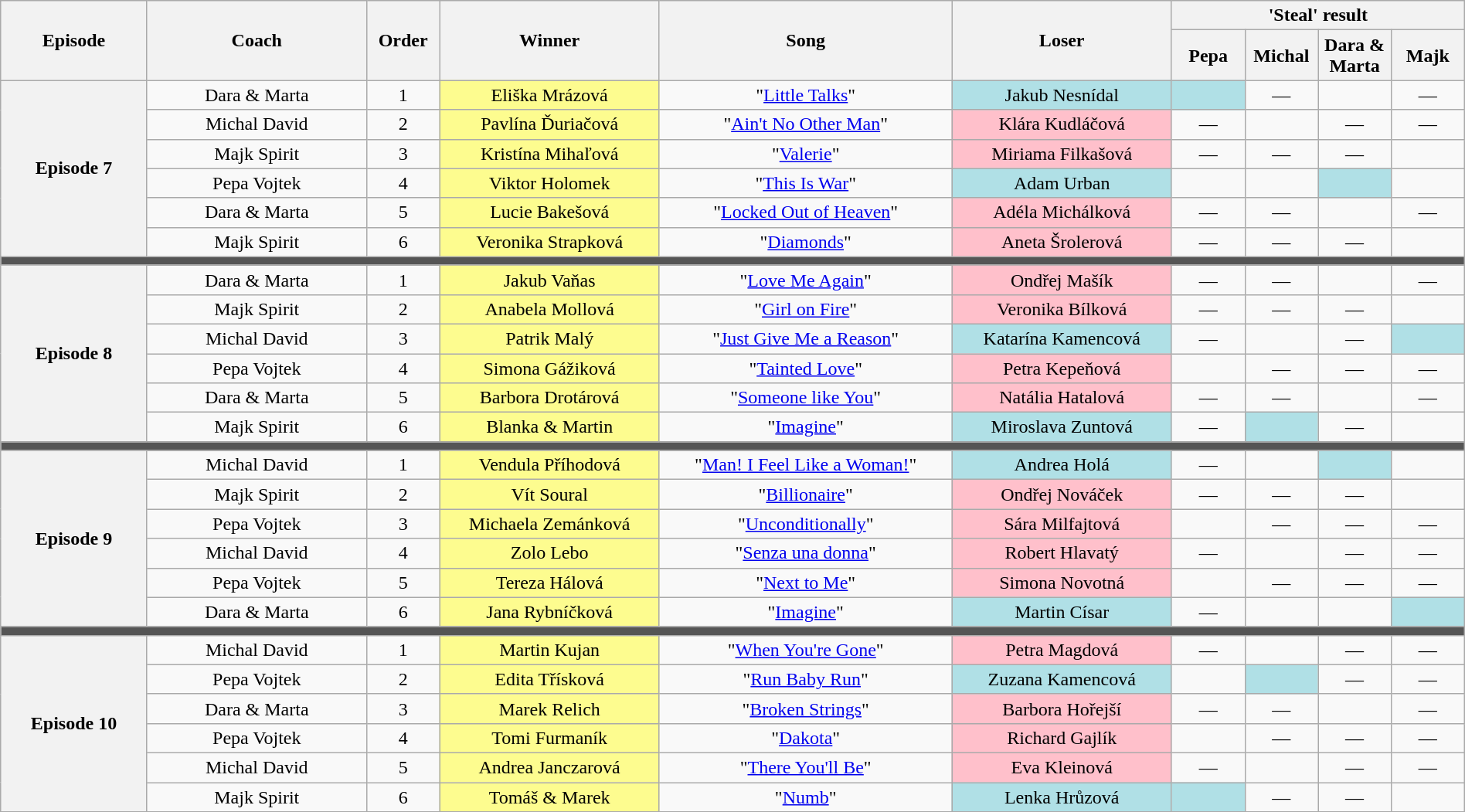<table class="wikitable" style="text-align: center; width:100%;">
<tr>
<th rowspan=2 width="10%">Episode</th>
<th rowspan=2 width="15%">Coach</th>
<th rowspan=2 width="05%">Order</th>
<th rowspan=2 width="15%">Winner</th>
<th rowspan=2 width="20%">Song</th>
<th rowspan=2 width="15%">Loser</th>
<th colspan=4 width="20%">'Steal' result</th>
</tr>
<tr>
<th width="05%">Pepa</th>
<th width="05%">Michal</th>
<th width="05%">Dara & Marta</th>
<th width="05%">Majk</th>
</tr>
<tr>
<th rowspan=6>Episode 7</th>
<td>Dara & Marta</td>
<td>1</td>
<td style="background:#fdfc8f;">Eliška Mrázová</td>
<td>"<a href='#'>Little Talks</a>"</td>
<td style="background:#B0E0E6;">Jakub Nesnídal</td>
<td style="background:#B0E0E6;"><strong></strong></td>
<td>—</td>
<td></td>
<td>—</td>
</tr>
<tr>
<td>Michal David</td>
<td>2</td>
<td style="background:#fdfc8f;">Pavlína Ďuriačová</td>
<td>"<a href='#'>Ain't No Other Man</a>"</td>
<td style="background:pink">Klára Kudláčová</td>
<td>—</td>
<td></td>
<td>—</td>
<td>—</td>
</tr>
<tr>
<td>Majk Spirit</td>
<td>3</td>
<td style="background:#fdfc8f;">Kristína Mihaľová</td>
<td>"<a href='#'>Valerie</a>"</td>
<td style="background:pink">Miriama Filkašová</td>
<td>—</td>
<td>—</td>
<td>—</td>
<td></td>
</tr>
<tr>
<td>Pepa Vojtek</td>
<td>4</td>
<td style="background:#fdfc8f;">Viktor Holomek</td>
<td>"<a href='#'>This Is War</a>"</td>
<td style="background:#B0E0E6;">Adam Urban</td>
<td></td>
<td><strong></strong></td>
<td style="background:#B0E0E6;"><strong></strong></td>
<td><strong></strong></td>
</tr>
<tr>
<td>Dara & Marta</td>
<td>5</td>
<td style="background:#fdfc8f;">Lucie Bakešová</td>
<td>"<a href='#'>Locked Out of Heaven</a>"</td>
<td style="background:pink">Adéla Michálková</td>
<td>—</td>
<td>—</td>
<td></td>
<td>—</td>
</tr>
<tr>
<td>Majk Spirit</td>
<td>6</td>
<td style="background:#fdfc8f;">Veronika Strapková</td>
<td>"<a href='#'>Diamonds</a>"</td>
<td style="background:pink">Aneta Šrolerová</td>
<td>—</td>
<td>—</td>
<td>—</td>
<td></td>
</tr>
<tr>
<td colspan=10 style="background:#555555;"></td>
</tr>
<tr>
<th rowspan=6>Episode 8</th>
<td>Dara & Marta</td>
<td>1</td>
<td style="background:#fdfc8f;">Jakub Vaňas</td>
<td>"<a href='#'>Love Me Again</a>"</td>
<td style="background:pink">Ondřej Mašík</td>
<td>—</td>
<td>—</td>
<td></td>
<td>—</td>
</tr>
<tr>
<td>Majk Spirit</td>
<td>2</td>
<td style="background:#fdfc8f;">Anabela Mollová</td>
<td>"<a href='#'>Girl on Fire</a>"</td>
<td style="background:pink">Veronika Bílková</td>
<td>—</td>
<td>—</td>
<td>—</td>
<td></td>
</tr>
<tr>
<td>Michal David</td>
<td>3</td>
<td style="background:#fdfc8f;">Patrik Malý</td>
<td>"<a href='#'>Just Give Me a Reason</a>"</td>
<td style="background:#B0E0E6;">Katarína Kamencová</td>
<td>—</td>
<td></td>
<td>—</td>
<td style="background:#B0E0E6;"><strong></strong></td>
</tr>
<tr>
<td>Pepa Vojtek</td>
<td>4</td>
<td style="background:#fdfc8f;">Simona Gážiková</td>
<td>"<a href='#'>Tainted Love</a>"</td>
<td style="background:pink">Petra Kepeňová</td>
<td></td>
<td>—</td>
<td>—</td>
<td>—</td>
</tr>
<tr>
<td>Dara & Marta</td>
<td>5</td>
<td style="background:#fdfc8f;">Barbora Drotárová</td>
<td>"<a href='#'>Someone like You</a>"</td>
<td style="background:pink">Natália Hatalová</td>
<td>—</td>
<td>—</td>
<td></td>
<td>—</td>
</tr>
<tr>
<td>Majk Spirit</td>
<td>6</td>
<td style="background:#fdfc8f;">Blanka & Martin</td>
<td>"<a href='#'>Imagine</a>"</td>
<td style="background:#B0E0E6;">Miroslava Zuntová</td>
<td>—</td>
<td style="background:#B0E0E6;"><strong></strong></td>
<td>—</td>
<td></td>
</tr>
<tr>
<td colspan=10 style="background:#555555;"></td>
</tr>
<tr>
<th rowspan=6>Episode 9</th>
<td>Michal David</td>
<td>1</td>
<td style="background:#fdfc8f;">Vendula Příhodová</td>
<td>"<a href='#'>Man! I Feel Like a Woman!</a>"</td>
<td style="background:#B0E0E6;">Andrea Holá</td>
<td>—</td>
<td></td>
<td style="background:#B0E0E6;"><strong></strong></td>
<td><strong></strong></td>
</tr>
<tr>
<td>Majk Spirit</td>
<td>2</td>
<td style="background:#fdfc8f;">Vít Soural</td>
<td>"<a href='#'>Billionaire</a>"</td>
<td style="background:pink">Ondřej Nováček</td>
<td>—</td>
<td>—</td>
<td>—</td>
<td></td>
</tr>
<tr>
<td>Pepa Vojtek</td>
<td>3</td>
<td style="background:#fdfc8f;">Michaela Zemánková</td>
<td>"<a href='#'>Unconditionally</a>"</td>
<td style="background:pink">Sára Milfajtová</td>
<td></td>
<td>—</td>
<td>—</td>
<td>—</td>
</tr>
<tr>
<td>Michal David</td>
<td>4</td>
<td style="background:#fdfc8f;">Zolo Lebo</td>
<td>"<a href='#'>Senza una donna</a>"</td>
<td style="background:pink">Robert Hlavatý</td>
<td>—</td>
<td></td>
<td>—</td>
<td>—</td>
</tr>
<tr>
<td>Pepa Vojtek</td>
<td>5</td>
<td style="background:#fdfc8f;">Tereza Hálová</td>
<td>"<a href='#'>Next to Me</a>"</td>
<td style="background:pink">Simona Novotná</td>
<td></td>
<td>—</td>
<td>—</td>
<td>—</td>
</tr>
<tr>
<td>Dara & Marta</td>
<td>6</td>
<td style="background:#fdfc8f;">Jana Rybníčková</td>
<td>"<a href='#'>Imagine</a>"</td>
<td style="background:#B0E0E6;">Martin Císar</td>
<td>—</td>
<td><strong></strong></td>
<td></td>
<td style="background:#B0E0E6;"><strong></strong></td>
</tr>
<tr>
<td colspan=10 style="background:#555555;"></td>
</tr>
<tr>
<th rowspan=6>Episode 10</th>
<td>Michal David</td>
<td>1</td>
<td style="background:#fdfc8f;">Martin Kujan</td>
<td>"<a href='#'>When You're Gone</a>"</td>
<td style="background:pink">Petra Magdová</td>
<td>—</td>
<td></td>
<td>—</td>
<td>—</td>
</tr>
<tr>
<td>Pepa Vojtek</td>
<td>2</td>
<td style="background:#fdfc8f;">Edita Třísková</td>
<td>"<a href='#'>Run Baby Run</a>"</td>
<td style="background:#B0E0E6;">Zuzana Kamencová</td>
<td></td>
<td style="background:#B0E0E6;"><strong></strong></td>
<td>—</td>
<td>—</td>
</tr>
<tr>
<td>Dara & Marta</td>
<td>3</td>
<td style="background:#fdfc8f;">Marek Relich</td>
<td>"<a href='#'>Broken Strings</a>"</td>
<td style="background:pink">Barbora Hořejší</td>
<td>—</td>
<td>—</td>
<td></td>
<td>—</td>
</tr>
<tr>
<td>Pepa Vojtek</td>
<td>4</td>
<td style="background:#fdfc8f;">Tomi Furmaník</td>
<td>"<a href='#'>Dakota</a>"</td>
<td style="background:pink">Richard Gajlík</td>
<td></td>
<td>—</td>
<td>—</td>
<td>—</td>
</tr>
<tr>
<td>Michal David</td>
<td>5</td>
<td style="background:#fdfc8f;">Andrea Janczarová</td>
<td>"<a href='#'>There You'll Be</a>"</td>
<td style="background:pink">Eva Kleinová</td>
<td>—</td>
<td></td>
<td>—</td>
<td>—</td>
</tr>
<tr>
<td>Majk Spirit</td>
<td>6</td>
<td style="background:#fdfc8f;">Tomáš & Marek</td>
<td>"<a href='#'>Numb</a>"</td>
<td style="background:#B0E0E6;">Lenka Hrůzová</td>
<td style="background:#B0E0E6;"><strong></strong></td>
<td>—</td>
<td>—</td>
<td></td>
</tr>
<tr>
</tr>
</table>
